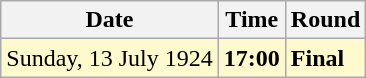<table class="wikitable">
<tr>
<th>Date</th>
<th>Time</th>
<th>Round</th>
</tr>
<tr style=background:lemonchiffon>
<td>Sunday, 13 July 1924</td>
<td><strong>17:00</strong></td>
<td><strong>Final</strong></td>
</tr>
</table>
